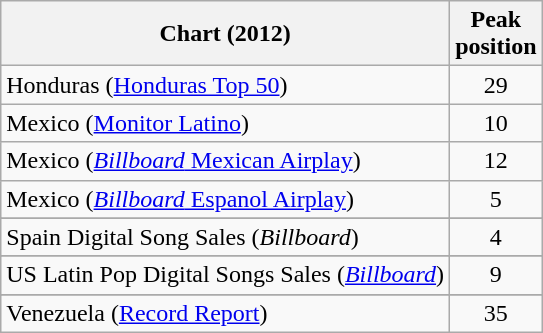<table class="wikitable sortable">
<tr>
<th align="left">Chart (2012)</th>
<th align="left">Peak<br>position</th>
</tr>
<tr>
<td>Honduras (<a href='#'>Honduras Top 50</a>)</td>
<td style="text-align:center;">29</td>
</tr>
<tr>
<td>Mexico (<a href='#'>Monitor Latino</a>)</td>
<td style="text-align:center;">10</td>
</tr>
<tr>
<td align="left">Mexico (<a href='#'><em>Billboard</em> Mexican Airplay</a>)</td>
<td align="center">12</td>
</tr>
<tr>
<td align="left">Mexico (<a href='#'><em>Billboard</em> Espanol Airplay</a>)</td>
<td align="center">5</td>
</tr>
<tr>
</tr>
<tr>
<td align="left">Spain Digital Song Sales (<em>Billboard</em>)</td>
<td align="center">4</td>
</tr>
<tr>
</tr>
<tr>
</tr>
<tr>
</tr>
<tr>
<td>US Latin Pop Digital Songs Sales (<em><a href='#'>Billboard</a></em>)</td>
<td align="center">9</td>
</tr>
<tr>
</tr>
<tr>
<td>Venezuela (<a href='#'>Record Report</a>)</td>
<td align="center">35</td>
</tr>
</table>
